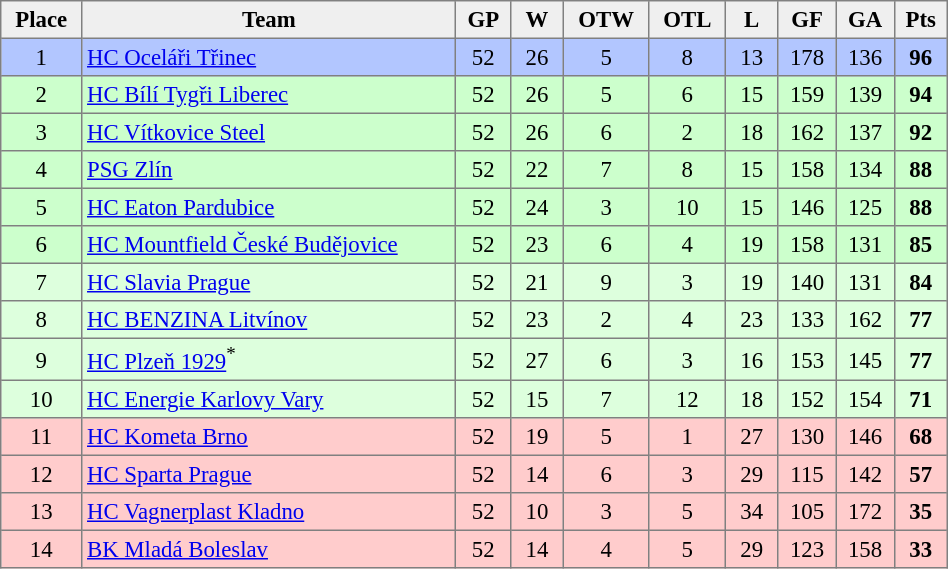<table cellpadding="3" cellspacing="0" border="1" style="font-size: 95%; text-align: center; border: gray solid 1px; border-collapse: collapse;" width="50%">
<tr bgcolor=#efefef>
<th width="20">Place</th>
<th width="185">Team</th>
<th width="20">GP</th>
<th width="20">W</th>
<th width="20">OTW</th>
<th width="20">OTL</th>
<th width="20">L</th>
<th width="20">GF</th>
<th width="20">GA</th>
<th width="20">Pts</th>
</tr>
<tr bgcolor="B2C6FF">
<td>1</td>
<td align="left"><a href='#'>HC Oceláři Třinec</a></td>
<td>52</td>
<td>26</td>
<td>5</td>
<td>8</td>
<td>13</td>
<td>178</td>
<td>136</td>
<td><strong>96</strong></td>
</tr>
<tr bgcolor=ccffcc>
<td>2</td>
<td align="left"><a href='#'>HC Bílí Tygři Liberec</a></td>
<td>52</td>
<td>26</td>
<td>5</td>
<td>6</td>
<td>15</td>
<td>159</td>
<td>139</td>
<td><strong>94</strong></td>
</tr>
<tr bgcolor=ccffcc>
<td>3</td>
<td align=left><a href='#'>HC Vítkovice Steel</a></td>
<td>52</td>
<td>26</td>
<td>6</td>
<td>2</td>
<td>18</td>
<td>162</td>
<td>137</td>
<td><strong>92</strong></td>
</tr>
<tr bgcolor=ccffcc>
<td>4</td>
<td align=left><a href='#'>PSG Zlín</a></td>
<td>52</td>
<td>22</td>
<td>7</td>
<td>8</td>
<td>15</td>
<td>158</td>
<td>134</td>
<td><strong>88</strong></td>
</tr>
<tr bgcolor=ccffcc>
<td>5</td>
<td align=left><a href='#'>HC Eaton Pardubice</a></td>
<td>52</td>
<td>24</td>
<td>3</td>
<td>10</td>
<td>15</td>
<td>146</td>
<td>125</td>
<td><strong>88</strong></td>
</tr>
<tr bgcolor=ccffcc>
<td>6</td>
<td align=left><a href='#'>HC Mountfield České Budějovice</a></td>
<td>52</td>
<td>23</td>
<td>6</td>
<td>4</td>
<td>19</td>
<td>158</td>
<td>131</td>
<td><strong>85</strong></td>
</tr>
<tr bgcolor=ddffdd>
<td>7</td>
<td align=left><a href='#'>HC Slavia Prague</a></td>
<td>52</td>
<td>21</td>
<td>9</td>
<td>3</td>
<td>19</td>
<td>140</td>
<td>131</td>
<td><strong>84</strong></td>
</tr>
<tr bgcolor=ddffdd>
<td>8</td>
<td align=left><a href='#'>HC BENZINA Litvínov</a></td>
<td>52</td>
<td>23</td>
<td>2</td>
<td>4</td>
<td>23</td>
<td>133</td>
<td>162</td>
<td><strong>77</strong></td>
</tr>
<tr bgcolor=ddffdd>
<td>9</td>
<td align=left><a href='#'>HC Plzeň 1929</a><sup>*</sup></td>
<td>52</td>
<td>27</td>
<td>6</td>
<td>3</td>
<td>16</td>
<td>153</td>
<td>145</td>
<td><strong>77</strong></td>
</tr>
<tr bgcolor=ddffdd>
<td>10</td>
<td align=left><a href='#'>HC Energie Karlovy Vary</a></td>
<td>52</td>
<td>15</td>
<td>7</td>
<td>12</td>
<td>18</td>
<td>152</td>
<td>154</td>
<td><strong>71</strong></td>
</tr>
<tr bgcolor=ffcccc>
<td>11</td>
<td align=left><a href='#'>HC Kometa Brno</a></td>
<td>52</td>
<td>19</td>
<td>5</td>
<td>1</td>
<td>27</td>
<td>130</td>
<td>146</td>
<td><strong>68</strong></td>
</tr>
<tr bgcolor=ffcccc>
<td>12</td>
<td align=left><a href='#'>HC Sparta Prague</a></td>
<td>52</td>
<td>14</td>
<td>6</td>
<td>3</td>
<td>29</td>
<td>115</td>
<td>142</td>
<td><strong>57</strong></td>
</tr>
<tr bgcolor=ffcccc>
<td>13</td>
<td align=left><a href='#'>HC Vagnerplast Kladno</a></td>
<td>52</td>
<td>10</td>
<td>3</td>
<td>5</td>
<td>34</td>
<td>105</td>
<td>172</td>
<td><strong>35</strong></td>
</tr>
<tr bgcolor=ffcccc>
<td>14</td>
<td align=left><a href='#'>BK Mladá Boleslav</a></td>
<td>52</td>
<td>14</td>
<td>4</td>
<td>5</td>
<td>29</td>
<td>123</td>
<td>158</td>
<td><strong>33</strong></td>
</tr>
</table>
